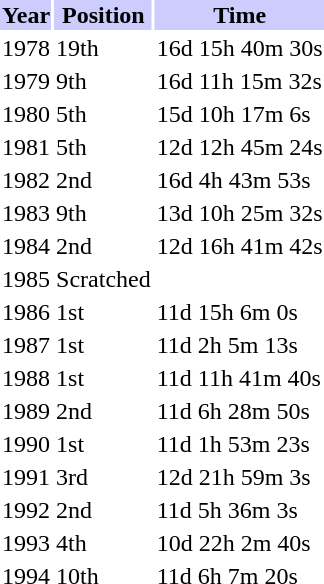<table align="left" class="toccolours" style="margin: 0.4em; font-size: 100%">
<tr>
<th style="background: #ccf">Year</th>
<th style="background: #ccf">Position</th>
<th style="background: #ccf">Time</th>
</tr>
<tr>
<td>1978</td>
<td>19th</td>
<td>16d 15h 40m 30s</td>
</tr>
<tr>
<td>1979</td>
<td>9th</td>
<td>16d 11h 15m 32s</td>
</tr>
<tr>
<td>1980</td>
<td>5th</td>
<td>15d 10h 17m 6s</td>
</tr>
<tr>
<td>1981</td>
<td>5th</td>
<td>12d 12h 45m 24s</td>
</tr>
<tr>
<td>1982</td>
<td>2nd</td>
<td>16d 4h 43m 53s</td>
</tr>
<tr>
<td>1983</td>
<td>9th</td>
<td>13d 10h 25m 32s</td>
</tr>
<tr>
<td>1984</td>
<td>2nd</td>
<td>12d 16h 41m 42s</td>
</tr>
<tr>
<td>1985</td>
<td>Scratched</td>
<td></td>
</tr>
<tr>
<td>1986</td>
<td>1st</td>
<td>11d 15h 6m 0s</td>
</tr>
<tr>
<td>1987</td>
<td>1st</td>
<td>11d 2h 5m 13s</td>
</tr>
<tr>
<td>1988</td>
<td>1st</td>
<td>11d 11h 41m 40s</td>
</tr>
<tr>
<td>1989</td>
<td>2nd</td>
<td>11d 6h 28m 50s</td>
</tr>
<tr>
<td>1990</td>
<td>1st</td>
<td>11d 1h 53m 23s</td>
</tr>
<tr>
<td>1991</td>
<td>3rd</td>
<td>12d 21h 59m 3s</td>
</tr>
<tr>
<td>1992</td>
<td>2nd</td>
<td>11d 5h 36m 3s</td>
</tr>
<tr>
<td>1993</td>
<td>4th</td>
<td>10d 22h 2m 40s</td>
</tr>
<tr>
<td>1994</td>
<td>10th</td>
<td>11d 6h 7m 20s</td>
</tr>
</table>
